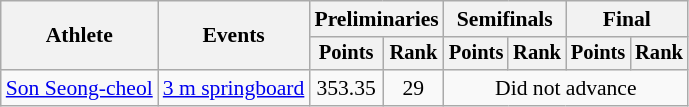<table class=wikitable style="font-size:90%">
<tr>
<th rowspan="2">Athlete</th>
<th rowspan="2">Events</th>
<th colspan="2">Preliminaries</th>
<th colspan="2">Semifinals</th>
<th colspan="2">Final</th>
</tr>
<tr style="font-size:95%">
<th>Points</th>
<th>Rank</th>
<th>Points</th>
<th>Rank</th>
<th>Points</th>
<th>Rank</th>
</tr>
<tr align=center>
<td align=left><a href='#'>Son Seong-cheol</a></td>
<td align=left><a href='#'>3 m springboard</a></td>
<td>353.35</td>
<td>29</td>
<td colspan=4>Did not advance</td>
</tr>
</table>
